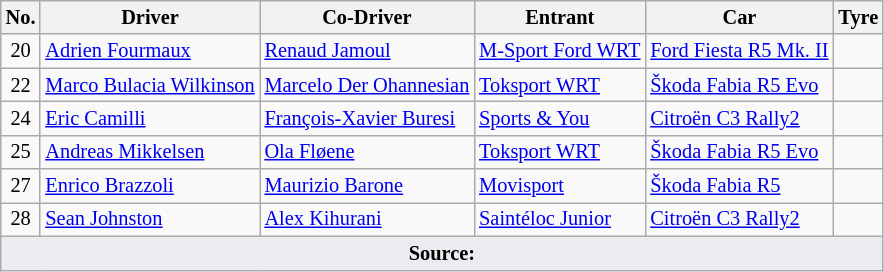<table class="wikitable" style="font-size: 85%;">
<tr>
<th>No.</th>
<th>Driver</th>
<th>Co-Driver</th>
<th>Entrant</th>
<th>Car</th>
<th>Tyre</th>
</tr>
<tr>
<td align="center">20</td>
<td nowrap> <a href='#'>Adrien Fourmaux</a></td>
<td> <a href='#'>Renaud Jamoul</a></td>
<td> <a href='#'>M-Sport Ford WRT</a></td>
<td nowrap><a href='#'>Ford Fiesta R5 Mk. II</a></td>
<td align="center"></td>
</tr>
<tr>
<td align="center">22</td>
<td nowrap> <a href='#'>Marco Bulacia Wilkinson</a></td>
<td nowrap> <a href='#'>Marcelo Der Ohannesian</a></td>
<td> <a href='#'>Toksport WRT</a></td>
<td nowrap><a href='#'>Škoda Fabia R5 Evo</a></td>
<td align="center"></td>
</tr>
<tr>
<td align="center">24</td>
<td> <a href='#'>Eric Camilli</a></td>
<td> <a href='#'>François-Xavier Buresi</a></td>
<td> <a href='#'>Sports & You</a></td>
<td><a href='#'>Citroën C3 Rally2</a></td>
<td align="center"></td>
</tr>
<tr>
<td align="center">25</td>
<td nowrap> <a href='#'>Andreas Mikkelsen</a></td>
<td> <a href='#'>Ola Fløene</a></td>
<td> <a href='#'>Toksport WRT</a></td>
<td nowrap><a href='#'>Škoda Fabia R5 Evo</a></td>
<td align="center"></td>
</tr>
<tr>
<td align="center">27</td>
<td> <a href='#'>Enrico Brazzoli</a></td>
<td> <a href='#'>Maurizio Barone</a></td>
<td> <a href='#'>Movisport</a></td>
<td nowrap><a href='#'>Škoda Fabia R5</a></td>
<td align="center"></td>
</tr>
<tr>
<td align="center">28</td>
<td> <a href='#'>Sean Johnston</a></td>
<td> <a href='#'>Alex Kihurani</a></td>
<td> <a href='#'>Saintéloc Junior</a></td>
<td><a href='#'>Citroën C3 Rally2</a></td>
<td align="center"></td>
</tr>
<tr>
<td colspan="6" style="background-color:#EAECF0;text-align:center"><strong>Source:</strong></td>
</tr>
</table>
